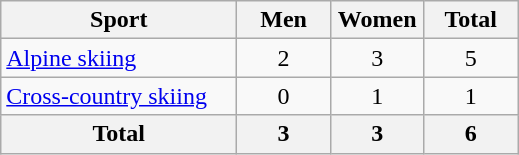<table class="wikitable sortable" style=text-align:center>
<tr>
<th width=150>Sport</th>
<th width=55>Men</th>
<th width=55>Women</th>
<th width=55>Total</th>
</tr>
<tr>
<td align=left><a href='#'>Alpine skiing</a></td>
<td>2</td>
<td>3</td>
<td>5</td>
</tr>
<tr>
<td align=left><a href='#'>Cross-country skiing</a></td>
<td>0</td>
<td>1</td>
<td>1</td>
</tr>
<tr>
<th>Total</th>
<th>3</th>
<th>3</th>
<th>6</th>
</tr>
</table>
